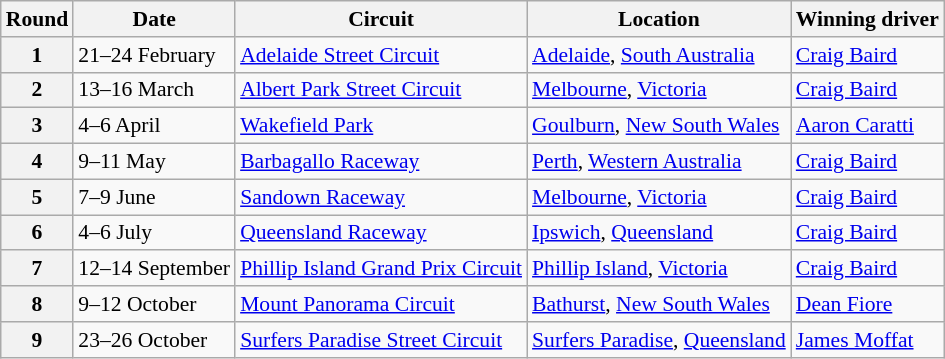<table class="wikitable" style="font-size: 90%;">
<tr>
<th>Round</th>
<th>Date</th>
<th>Circuit</th>
<th>Location</th>
<th>Winning driver</th>
</tr>
<tr>
<th>1</th>
<td>21–24 February</td>
<td> <a href='#'>Adelaide Street Circuit</a></td>
<td><a href='#'>Adelaide</a>, <a href='#'>South Australia</a></td>
<td> <a href='#'>Craig Baird</a></td>
</tr>
<tr>
<th>2</th>
<td>13–16 March</td>
<td> <a href='#'>Albert Park Street Circuit</a></td>
<td><a href='#'>Melbourne</a>, <a href='#'>Victoria</a></td>
<td> <a href='#'>Craig Baird</a></td>
</tr>
<tr>
<th>3</th>
<td>4–6 April</td>
<td> <a href='#'>Wakefield Park</a></td>
<td><a href='#'>Goulburn</a>, <a href='#'>New South Wales</a></td>
<td> <a href='#'>Aaron Caratti</a></td>
</tr>
<tr>
<th>4</th>
<td>9–11 May</td>
<td> <a href='#'>Barbagallo Raceway</a></td>
<td><a href='#'>Perth</a>, <a href='#'>Western Australia</a></td>
<td> <a href='#'>Craig Baird</a></td>
</tr>
<tr>
<th>5</th>
<td>7–9 June</td>
<td> <a href='#'>Sandown Raceway</a></td>
<td><a href='#'>Melbourne</a>, <a href='#'>Victoria</a></td>
<td> <a href='#'>Craig Baird</a></td>
</tr>
<tr>
<th>6</th>
<td>4–6 July</td>
<td> <a href='#'>Queensland Raceway</a></td>
<td><a href='#'>Ipswich</a>, <a href='#'>Queensland</a></td>
<td> <a href='#'>Craig Baird</a></td>
</tr>
<tr>
<th>7</th>
<td>12–14 September</td>
<td> <a href='#'>Phillip Island Grand Prix Circuit</a></td>
<td><a href='#'>Phillip Island</a>, <a href='#'>Victoria</a></td>
<td> <a href='#'>Craig Baird</a></td>
</tr>
<tr>
<th>8</th>
<td>9–12 October</td>
<td> <a href='#'>Mount Panorama Circuit</a></td>
<td><a href='#'>Bathurst</a>, <a href='#'>New South Wales</a></td>
<td> <a href='#'>Dean Fiore</a></td>
</tr>
<tr>
<th>9</th>
<td>23–26 October</td>
<td> <a href='#'>Surfers Paradise Street Circuit</a></td>
<td><a href='#'>Surfers Paradise</a>, <a href='#'>Queensland</a></td>
<td> <a href='#'>James Moffat</a></td>
</tr>
</table>
